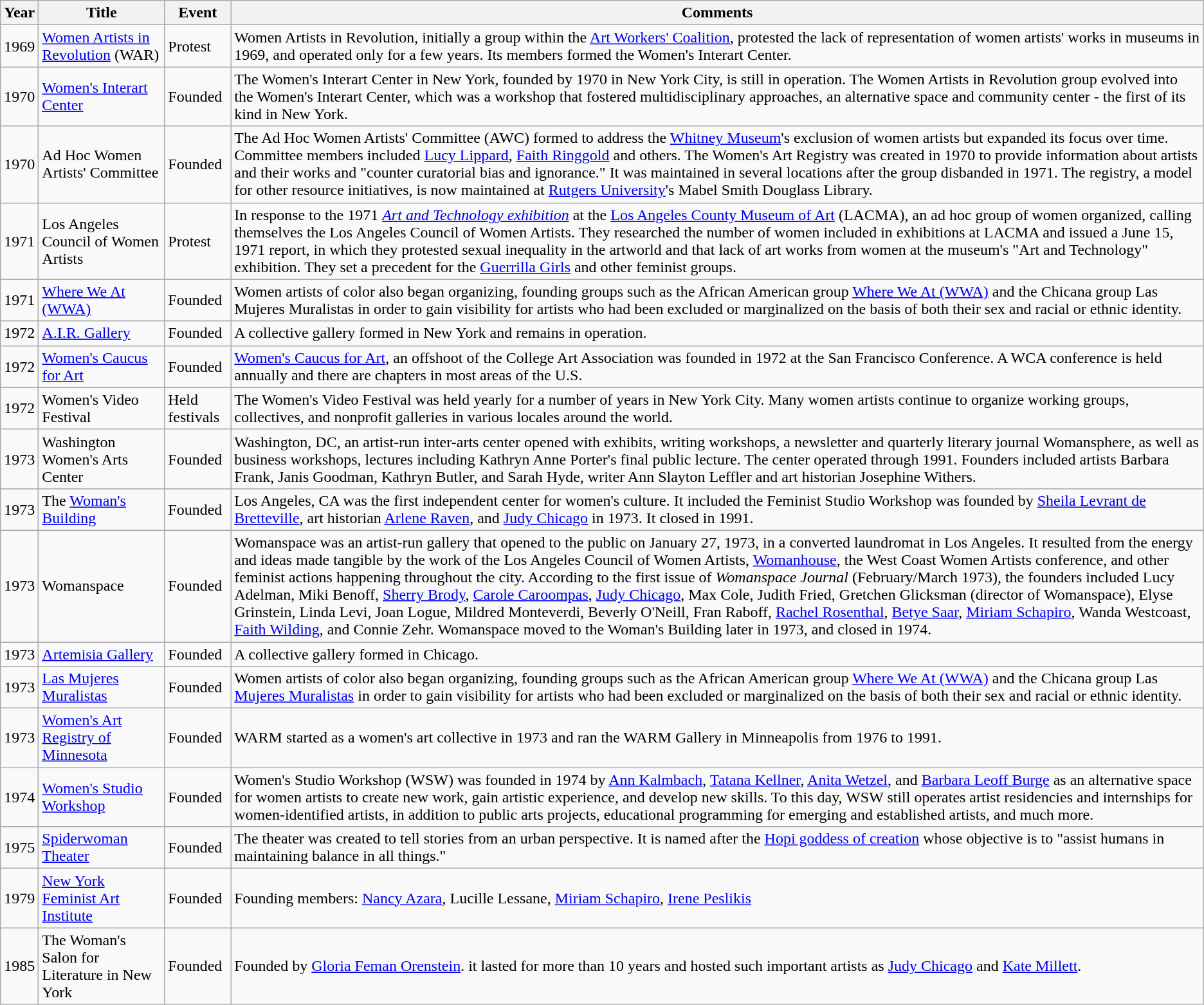<table class="wikitable sortable">
<tr>
<th>Year</th>
<th>Title</th>
<th>Event</th>
<th>Comments</th>
</tr>
<tr>
<td>1969</td>
<td><a href='#'>Women Artists in Revolution</a> (WAR)</td>
<td>Protest</td>
<td>Women Artists in Revolution, initially a group within the <a href='#'>Art Workers' Coalition</a>, protested the lack of representation of women artists' works in museums in 1969, and operated only for a few years. Its members formed the Women's Interart Center.</td>
</tr>
<tr>
<td>1970</td>
<td><a href='#'>Women's Interart Center</a></td>
<td>Founded</td>
<td>The Women's Interart Center in New York, founded by 1970 in New York City, is still in operation. The Women Artists in Revolution group evolved into the Women's Interart Center, which was a workshop that fostered multidisciplinary approaches, an alternative space and community center - the first of its kind in New York.</td>
</tr>
<tr>
<td>1970</td>
<td>Ad Hoc Women Artists' Committee</td>
<td>Founded</td>
<td>The Ad Hoc Women Artists' Committee (AWC) formed to address the <a href='#'>Whitney Museum</a>'s exclusion of women artists but expanded its focus over time. Committee members included <a href='#'>Lucy Lippard</a>, <a href='#'>Faith Ringgold</a> and others. The Women's Art Registry was created in 1970 to provide information about artists and their works and "counter curatorial bias and ignorance." It was maintained in several locations after the group disbanded in 1971. The registry, a model for other resource initiatives, is now maintained at <a href='#'>Rutgers University</a>'s Mabel Smith Douglass Library.</td>
</tr>
<tr>
<td>1971</td>
<td>Los Angeles Council of Women Artists</td>
<td>Protest</td>
<td>In response to the 1971 <em><a href='#'>Art and Technology exhibition</a></em> at the <a href='#'>Los Angeles County Museum of Art</a> (LACMA), an ad hoc group of women organized, calling themselves the Los Angeles Council of Women Artists. They researched the number of women included in exhibitions at LACMA and issued a June 15, 1971 report, in which they protested sexual inequality in the artworld and that lack of art works from women at the museum's "Art and Technology" exhibition. They set a precedent for the <a href='#'>Guerrilla Girls</a> and other feminist groups.</td>
</tr>
<tr>
<td>1971</td>
<td><a href='#'>Where We At (WWA)</a></td>
<td>Founded</td>
<td>Women artists of color also began organizing, founding groups such as the African American group <a href='#'>Where We At (WWA)</a> and the Chicana group Las Mujeres Muralistas in order to gain visibility for artists who had been excluded or marginalized on the basis of both their sex and racial or ethnic identity.</td>
</tr>
<tr>
<td>1972</td>
<td><a href='#'>A.I.R. Gallery</a></td>
<td>Founded</td>
<td>A collective gallery formed in New York and remains in operation.</td>
</tr>
<tr>
<td>1972</td>
<td><a href='#'>Women's Caucus for Art</a></td>
<td>Founded</td>
<td><a href='#'>Women's Caucus for Art</a>, an offshoot of the College Art Association was founded in 1972 at the San Francisco Conference. A WCA conference is held annually and there are chapters in most areas of the U.S.</td>
</tr>
<tr>
<td>1972</td>
<td>Women's Video Festival</td>
<td>Held festivals</td>
<td>The Women's Video Festival was held yearly for a number of years in New York City. Many women artists continue to organize working groups, collectives, and nonprofit galleries in various locales around the world.</td>
</tr>
<tr>
<td>1973</td>
<td>Washington Women's Arts Center</td>
<td>Founded</td>
<td>Washington, DC, an artist-run inter-arts center opened with exhibits, writing workshops, a newsletter and quarterly literary journal Womansphere, as well as business workshops, lectures including Kathryn Anne Porter's final public lecture. The center operated through 1991. Founders included artists Barbara Frank, Janis Goodman, Kathryn Butler, and Sarah Hyde, writer Ann Slayton Leffler and art historian Josephine Withers.</td>
</tr>
<tr>
<td>1973</td>
<td>The <a href='#'>Woman's Building</a></td>
<td>Founded</td>
<td>Los Angeles, CA was the first independent center for women's culture. It included the Feminist Studio Workshop was founded by <a href='#'>Sheila Levrant de Bretteville</a>, art historian <a href='#'>Arlene Raven</a>, and <a href='#'>Judy Chicago</a> in 1973.  It closed in 1991.</td>
</tr>
<tr>
<td>1973</td>
<td>Womanspace</td>
<td>Founded</td>
<td>Womanspace was an artist‐run gallery that opened to the public on January 27, 1973, in a converted laundromat in Los Angeles. It resulted from the energy and ideas made tangible by the work of the Los Angeles Council of Women Artists, <a href='#'>Womanhouse</a>, the West Coast Women Artists conference, and other feminist actions happening throughout the city. According to the first issue of <em>Womanspace Journal</em> (February/March 1973), the founders included Lucy Adelman, Miki Benoff, <a href='#'>Sherry Brody</a>, <a href='#'>Carole Caroompas</a>, <a href='#'>Judy Chicago</a>, Max Cole, Judith Fried, Gretchen Glicksman (director of Womanspace), Elyse Grinstein, Linda Levi, Joan Logue, Mildred Monteverdi, Beverly O'Neill, Fran Raboff, <a href='#'>Rachel Rosenthal</a>, <a href='#'>Betye Saar</a>, <a href='#'>Miriam Schapiro</a>, Wanda Westcoast, <a href='#'>Faith Wilding</a>, and Connie Zehr. Womanspace moved to the Woman's Building later in 1973, and closed in 1974.</td>
</tr>
<tr>
<td>1973</td>
<td><a href='#'>Artemisia Gallery</a></td>
<td>Founded</td>
<td>A collective gallery formed in Chicago.</td>
</tr>
<tr>
<td>1973</td>
<td><a href='#'>Las Mujeres Muralistas</a></td>
<td>Founded</td>
<td>Women artists of color also began organizing, founding groups such as the African American group <a href='#'>Where We At (WWA)</a> and the Chicana group Las <a href='#'>Mujeres Muralistas</a> in order to gain visibility for artists who had been excluded or marginalized on the basis of both their sex and racial or ethnic identity.</td>
</tr>
<tr>
<td>1973</td>
<td><a href='#'>Women's Art Registry of Minnesota</a></td>
<td>Founded</td>
<td>WARM started as a women's art collective in 1973 and ran the WARM Gallery in Minneapolis from 1976 to 1991.</td>
</tr>
<tr>
<td>1974</td>
<td><a href='#'>Women's Studio Workshop</a></td>
<td>Founded</td>
<td>Women's Studio Workshop (WSW) was founded in 1974 by <a href='#'>Ann Kalmbach</a>, <a href='#'>Tatana Kellner</a>, <a href='#'>Anita Wetzel</a>, and <a href='#'>Barbara Leoff Burge</a> as an alternative space for women artists to create new work, gain artistic experience, and develop new skills. To this day, WSW still operates artist residencies and internships for women-identified artists, in addition to public arts projects, educational programming for emerging and established artists, and much more.</td>
</tr>
<tr>
<td>1975</td>
<td><a href='#'>Spiderwoman Theater</a></td>
<td>Founded</td>
<td>The theater was created to tell stories from an urban perspective. It is named after the <a href='#'>Hopi goddess of creation</a> whose objective is to "assist humans in maintaining balance in all things."</td>
</tr>
<tr>
<td>1979</td>
<td><a href='#'>New York Feminist Art Institute</a></td>
<td>Founded</td>
<td>Founding members: <a href='#'>Nancy Azara</a>, Lucille Lessane, <a href='#'>Miriam Schapiro</a>, <a href='#'>Irene Peslikis</a></td>
</tr>
<tr>
<td>1985</td>
<td>The Woman's Salon for Literature in New York</td>
<td>Founded</td>
<td>Founded by <a href='#'>Gloria Feman Orenstein</a>. it lasted for more than 10 years and hosted such important artists as <a href='#'>Judy Chicago</a> and <a href='#'>Kate Millett</a>.</td>
</tr>
</table>
